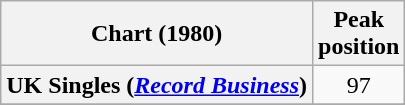<table class="wikitable plainrowheaders" style="text-align:center">
<tr>
<th scope="col">Chart (1980)</th>
<th scope="col">Peak<br>position</th>
</tr>
<tr>
<th scope="row">UK Singles (<a href='#'><em>Record Business</em></a>)</th>
<td>97</td>
</tr>
<tr>
</tr>
<tr>
</tr>
</table>
